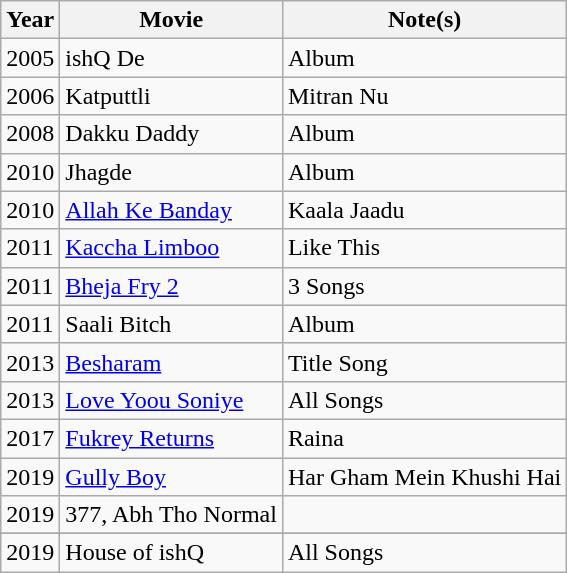<table class=wikitable>
<tr>
<th>Year</th>
<th>Movie</th>
<th>Note(s)</th>
</tr>
<tr>
<td>2005</td>
<td>ishQ De</td>
<td>Album</td>
</tr>
<tr>
<td>2006</td>
<td>Katputtli</td>
<td>Mitran Nu</td>
</tr>
<tr>
<td>2008</td>
<td>Dakku Daddy</td>
<td>Album</td>
</tr>
<tr>
<td>2010</td>
<td>Jhagde</td>
<td>Album</td>
</tr>
<tr>
<td>2010</td>
<td><a href='#'>Allah Ke Banday</a></td>
<td>Kaala Jaadu</td>
</tr>
<tr>
<td>2011</td>
<td><a href='#'>Kaccha Limboo</a></td>
<td>Like This</td>
</tr>
<tr>
<td>2011</td>
<td><a href='#'>Bheja Fry 2</a></td>
<td>3 Songs</td>
</tr>
<tr>
<td>2011</td>
<td>Saali Bitch</td>
<td>Album</td>
</tr>
<tr>
<td>2013</td>
<td><a href='#'>Besharam</a></td>
<td>Title Song</td>
</tr>
<tr>
<td>2013</td>
<td><a href='#'>Love Yoou Soniye</a></td>
<td>All Songs</td>
</tr>
<tr>
<td>2017</td>
<td><a href='#'>Fukrey Returns</a></td>
<td>Raina</td>
</tr>
<tr>
<td>2019</td>
<td><a href='#'>Gully Boy</a></td>
<td>Har Gham Mein Khushi Hai</td>
</tr>
<tr>
<td>2019</td>
<td>377, Abh Tho Normal</td>
<td></td>
</tr>
<tr>
</tr>
<tr 2018 || >
</tr>
<tr>
<td>2019</td>
<td>House of ishQ</td>
<td>All Songs</td>
</tr>
</table>
